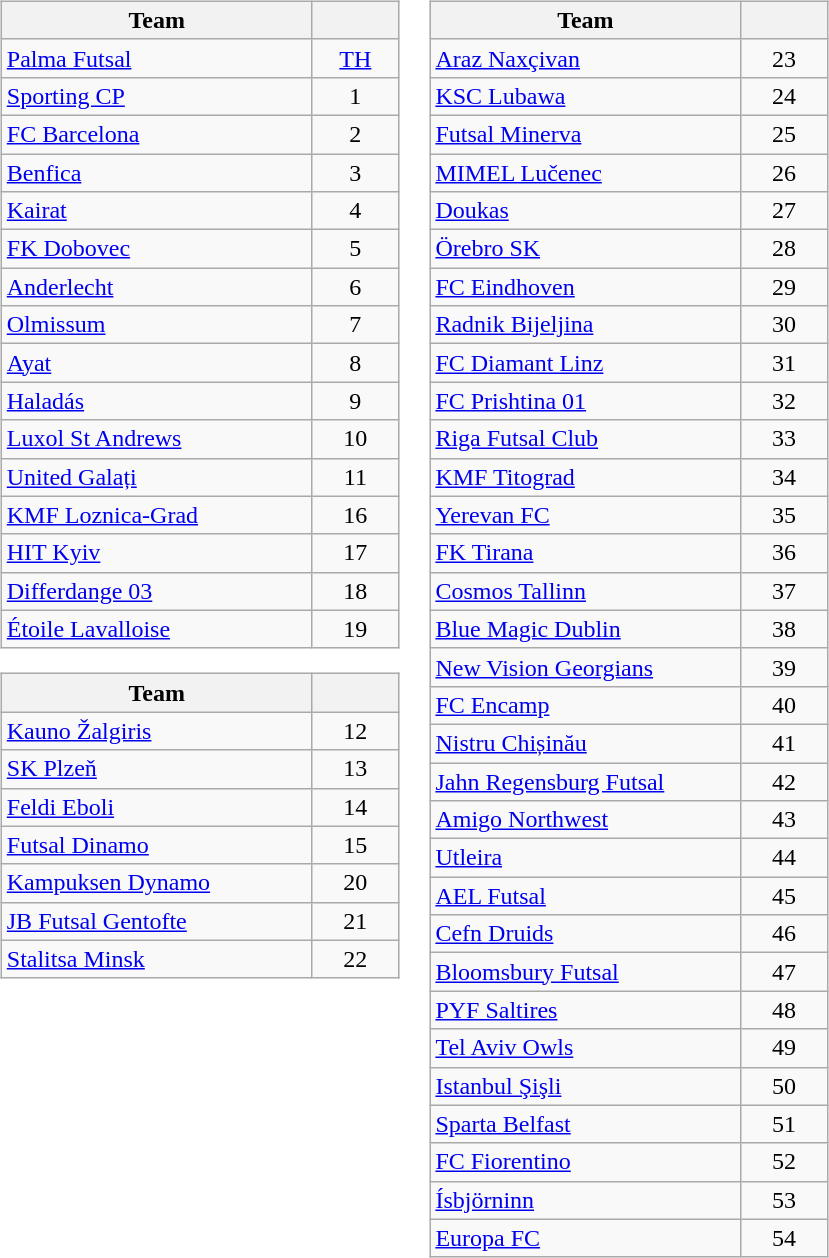<table>
<tr valign=top>
<td><br><table class="wikitable">
<tr>
<th width=200>Team</th>
<th width=50></th>
</tr>
<tr>
<td> <a href='#'>Palma Futsal</a></td>
<td align=center><a href='#'>TH</a></td>
</tr>
<tr>
<td> <a href='#'>Sporting CP</a></td>
<td align=center>1</td>
</tr>
<tr>
<td> <a href='#'>FC Barcelona</a></td>
<td align=center>2</td>
</tr>
<tr>
<td> <a href='#'>Benfica</a></td>
<td align=center>3</td>
</tr>
<tr>
<td> <a href='#'>Kairat</a></td>
<td align=center>4</td>
</tr>
<tr>
<td> <a href='#'>FK Dobovec</a></td>
<td align=center>5</td>
</tr>
<tr>
<td> <a href='#'>Anderlecht</a></td>
<td align=center>6</td>
</tr>
<tr>
<td> <a href='#'>Olmissum</a></td>
<td align=center>7</td>
</tr>
<tr>
<td> <a href='#'>Ayat</a></td>
<td align=center>8</td>
</tr>
<tr>
<td> <a href='#'>Haladás</a></td>
<td align=center>9</td>
</tr>
<tr>
<td> <a href='#'>Luxol St Andrews</a></td>
<td align=center>10</td>
</tr>
<tr>
<td> <a href='#'>United Galați</a></td>
<td align=center>11</td>
</tr>
<tr>
<td> <a href='#'>KMF Loznica-Grad</a></td>
<td align=center>16</td>
</tr>
<tr>
<td> <a href='#'>HIT Kyiv</a></td>
<td align=center>17</td>
</tr>
<tr>
<td> <a href='#'>Differdange 03</a></td>
<td align=center>18</td>
</tr>
<tr>
<td> <a href='#'>Étoile Lavalloise</a></td>
<td align=center>19</td>
</tr>
</table>
<table class="wikitable">
<tr>
<th width=200>Team</th>
<th width=50></th>
</tr>
<tr>
<td> <a href='#'>Kauno Žalgiris</a></td>
<td align=center>12</td>
</tr>
<tr>
<td> <a href='#'>SK Plzeň</a></td>
<td align=center>13</td>
</tr>
<tr>
<td> <a href='#'>Feldi Eboli</a></td>
<td align=center>14</td>
</tr>
<tr>
<td> <a href='#'>Futsal Dinamo</a></td>
<td align=center>15</td>
</tr>
<tr>
<td> <a href='#'>Kampuksen Dynamo</a></td>
<td align=center>20</td>
</tr>
<tr>
<td> <a href='#'>JB Futsal Gentofte</a></td>
<td align=center>21</td>
</tr>
<tr>
<td> <a href='#'>Stalitsa Minsk</a></td>
<td align=center>22</td>
</tr>
</table>
</td>
<td><br><table class="wikitable">
<tr>
<th width=200>Team</th>
<th width=50></th>
</tr>
<tr>
<td> <a href='#'>Araz Naxçivan</a></td>
<td align=center>23</td>
</tr>
<tr>
<td> <a href='#'>KSC Lubawa</a></td>
<td align=center>24</td>
</tr>
<tr>
<td> <a href='#'>Futsal Minerva</a></td>
<td align=center>25</td>
</tr>
<tr>
<td> <a href='#'>MIMEL Lučenec</a></td>
<td align=center>26</td>
</tr>
<tr>
<td> <a href='#'>Doukas</a></td>
<td align=center>27</td>
</tr>
<tr>
<td> <a href='#'>Örebro SK</a></td>
<td align=center>28</td>
</tr>
<tr>
<td> <a href='#'>FC Eindhoven</a></td>
<td align=center>29</td>
</tr>
<tr>
<td> <a href='#'>Radnik Bijeljina</a></td>
<td align=center>30</td>
</tr>
<tr>
<td> <a href='#'>FC Diamant Linz</a></td>
<td align=center>31</td>
</tr>
<tr>
<td> <a href='#'>FC Prishtina 01</a></td>
<td align=center>32</td>
</tr>
<tr>
<td> <a href='#'>Riga Futsal Club</a></td>
<td align=center>33</td>
</tr>
<tr>
<td> <a href='#'>KMF Titograd</a></td>
<td align=center>34</td>
</tr>
<tr>
<td> <a href='#'>Yerevan FC</a></td>
<td align=center>35</td>
</tr>
<tr>
<td> <a href='#'>FK Tirana</a></td>
<td align=center>36</td>
</tr>
<tr>
<td> <a href='#'>Cosmos Tallinn</a></td>
<td align=center>37</td>
</tr>
<tr>
<td> <a href='#'>Blue Magic Dublin</a></td>
<td align=center>38</td>
</tr>
<tr>
<td> <a href='#'>New Vision Georgians</a></td>
<td align=center>39</td>
</tr>
<tr>
<td> <a href='#'>FC Encamp</a></td>
<td align=center>40</td>
</tr>
<tr>
<td> <a href='#'>Nistru Chișinău</a></td>
<td align=center>41</td>
</tr>
<tr>
<td> <a href='#'>Jahn Regensburg Futsal</a></td>
<td align=center>42</td>
</tr>
<tr>
<td> <a href='#'>Amigo Northwest</a></td>
<td align=center>43</td>
</tr>
<tr>
<td> <a href='#'>Utleira</a></td>
<td align=center>44</td>
</tr>
<tr>
<td> <a href='#'>AEL Futsal</a></td>
<td align=center>45</td>
</tr>
<tr>
<td> <a href='#'>Cefn Druids</a></td>
<td align=center>46</td>
</tr>
<tr>
<td> <a href='#'>Bloomsbury Futsal</a></td>
<td align=center>47</td>
</tr>
<tr>
<td> <a href='#'>PYF Saltires</a></td>
<td align=center>48</td>
</tr>
<tr>
<td> <a href='#'>Tel Aviv Owls</a></td>
<td align=center>49</td>
</tr>
<tr>
<td> <a href='#'>Istanbul Şişli</a></td>
<td align=center>50</td>
</tr>
<tr>
<td> <a href='#'>Sparta Belfast</a></td>
<td align=center>51</td>
</tr>
<tr>
<td> <a href='#'>FC Fiorentino</a></td>
<td align=center>52</td>
</tr>
<tr>
<td> <a href='#'>Ísbjörninn</a></td>
<td align=center>53</td>
</tr>
<tr>
<td> <a href='#'>Europa FC</a></td>
<td align=center>54</td>
</tr>
</table>
</td>
</tr>
</table>
